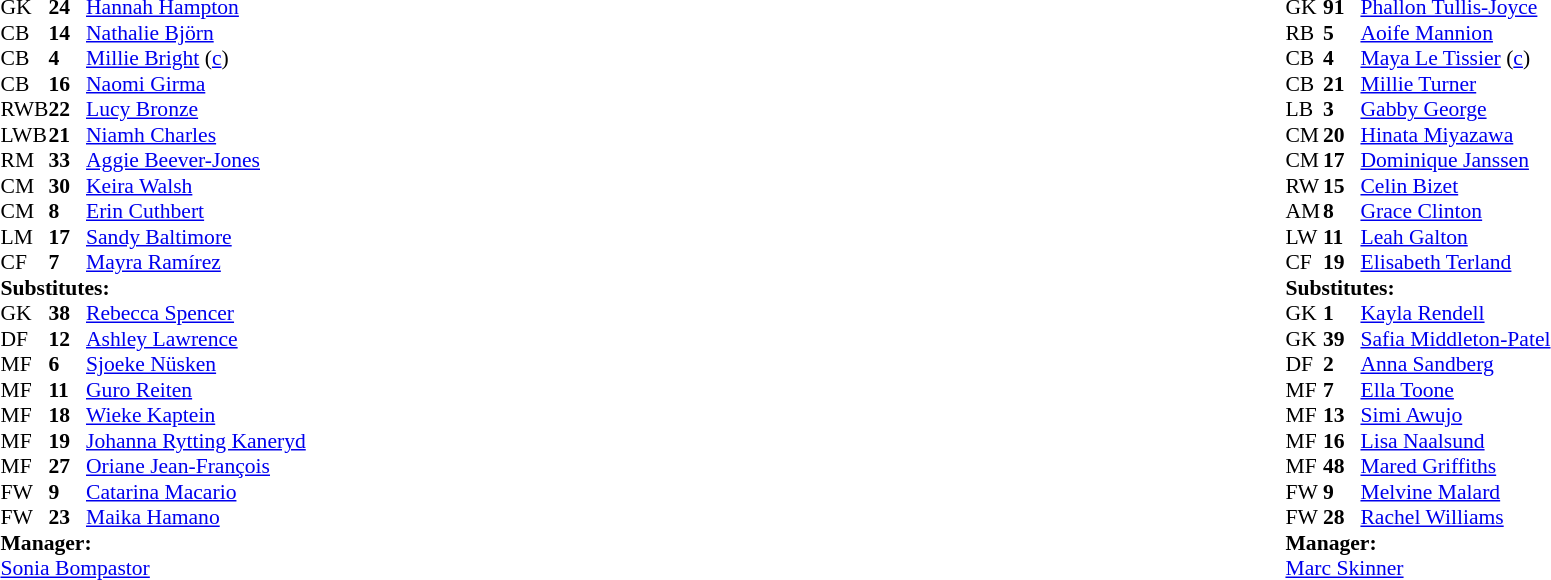<table style="width:100%">
<tr>
<td style="vertical-align:top;width:40%"><br><table style="font-size:90%" cellspacing="0" cellpadding="0">
<tr>
<th width="25"></th>
<th width="25"></th>
</tr>
<tr>
<td>GK</td>
<td><strong>24</strong></td>
<td> <a href='#'>Hannah Hampton</a></td>
</tr>
<tr>
<td>CB</td>
<td><strong>14</strong></td>
<td> <a href='#'>Nathalie Björn</a></td>
</tr>
<tr>
<td>CB</td>
<td><strong>4</strong></td>
<td> <a href='#'>Millie Bright</a> (<a href='#'>c</a>)</td>
</tr>
<tr>
<td>CB</td>
<td><strong>16</strong></td>
<td> <a href='#'>Naomi Girma</a></td>
</tr>
<tr>
<td>RWB</td>
<td><strong>22</strong></td>
<td> <a href='#'>Lucy Bronze</a></td>
<td></td>
<td></td>
</tr>
<tr>
<td>LWB</td>
<td><strong>21</strong></td>
<td> <a href='#'>Niamh Charles</a></td>
</tr>
<tr>
<td>RM</td>
<td><strong>33</strong></td>
<td> <a href='#'>Aggie Beever-Jones</a></td>
<td></td>
<td></td>
</tr>
<tr>
<td>CM</td>
<td><strong>30</strong></td>
<td> <a href='#'>Keira Walsh</a></td>
</tr>
<tr>
<td>CM</td>
<td><strong>8</strong></td>
<td> <a href='#'>Erin Cuthbert</a></td>
<td></td>
<td></td>
</tr>
<tr>
<td>LM</td>
<td><strong>17</strong></td>
<td> <a href='#'>Sandy Baltimore</a></td>
<td></td>
<td></td>
</tr>
<tr>
<td>CF</td>
<td><strong>7</strong></td>
<td> <a href='#'>Mayra Ramírez</a></td>
<td></td>
<td></td>
</tr>
<tr>
<td colspan=4><strong>Substitutes:</strong></td>
</tr>
<tr>
<td>GK</td>
<td><strong>38</strong></td>
<td> <a href='#'>Rebecca Spencer</a></td>
</tr>
<tr>
<td>DF</td>
<td><strong>12</strong></td>
<td> <a href='#'>Ashley Lawrence</a></td>
</tr>
<tr>
<td>MF</td>
<td><strong>6</strong></td>
<td> <a href='#'>Sjoeke Nüsken</a></td>
<td></td>
<td></td>
</tr>
<tr>
<td>MF</td>
<td><strong>11</strong></td>
<td> <a href='#'>Guro Reiten</a></td>
<td></td>
<td></td>
</tr>
<tr>
<td>MF</td>
<td><strong>18</strong></td>
<td> <a href='#'>Wieke Kaptein</a></td>
<td></td>
<td></td>
</tr>
<tr>
<td>MF</td>
<td><strong>19</strong></td>
<td> <a href='#'>Johanna Rytting Kaneryd</a></td>
<td></td>
<td></td>
</tr>
<tr>
<td>MF</td>
<td><strong>27</strong></td>
<td> <a href='#'>Oriane Jean-François</a></td>
</tr>
<tr>
<td>FW</td>
<td><strong>9</strong></td>
<td> <a href='#'>Catarina Macario</a></td>
<td></td>
<td></td>
</tr>
<tr>
<td>FW</td>
<td><strong>23</strong></td>
<td> <a href='#'>Maika Hamano</a></td>
</tr>
<tr>
<td colspan=4><strong>Manager:</strong></td>
</tr>
<tr>
<td colspan="4"> <a href='#'>Sonia Bompastor</a></td>
</tr>
</table>
</td>
<td valign="top"></td>
<td valign="top" width="50%"><br><table cellspacing="0" cellpadding="0" style="font-size:90%;margin:auto">
<tr>
<th width="25"></th>
<th width="25"></th>
</tr>
<tr>
<td>GK</td>
<td><strong>91</strong></td>
<td> <a href='#'>Phallon Tullis-Joyce</a></td>
</tr>
<tr>
<td>RB</td>
<td><strong>5</strong></td>
<td> <a href='#'>Aoife Mannion</a></td>
<td></td>
<td></td>
</tr>
<tr>
<td>CB</td>
<td><strong>4</strong></td>
<td> <a href='#'>Maya Le Tissier</a> (<a href='#'>c</a>)</td>
</tr>
<tr>
<td>CB</td>
<td><strong>21</strong></td>
<td> <a href='#'>Millie Turner</a></td>
<td></td>
<td></td>
</tr>
<tr>
<td>LB</td>
<td><strong>3</strong></td>
<td> <a href='#'>Gabby George</a></td>
<td></td>
<td></td>
</tr>
<tr>
<td>CM</td>
<td><strong>20</strong></td>
<td> <a href='#'>Hinata Miyazawa</a></td>
<td></td>
<td></td>
</tr>
<tr>
<td>CM</td>
<td><strong>17</strong></td>
<td> <a href='#'>Dominique Janssen</a></td>
</tr>
<tr>
<td>RW</td>
<td><strong>15</strong></td>
<td> <a href='#'>Celin Bizet</a></td>
<td></td>
<td></td>
</tr>
<tr>
<td>AM</td>
<td><strong>8</strong></td>
<td> <a href='#'>Grace Clinton</a></td>
<td></td>
</tr>
<tr>
<td>LW</td>
<td><strong>11</strong></td>
<td> <a href='#'>Leah Galton</a></td>
<td></td>
</tr>
<tr>
<td>CF</td>
<td><strong>19</strong></td>
<td> <a href='#'>Elisabeth Terland</a></td>
</tr>
<tr>
<td colspan=4><strong>Substitutes:</strong></td>
</tr>
<tr>
<td>GK</td>
<td><strong>1</strong></td>
<td> <a href='#'>Kayla Rendell</a></td>
</tr>
<tr>
<td>GK</td>
<td><strong>39</strong></td>
<td> <a href='#'>Safia Middleton-Patel</a></td>
</tr>
<tr>
<td>DF</td>
<td><strong>2</strong></td>
<td> <a href='#'>Anna Sandberg</a></td>
<td></td>
<td></td>
</tr>
<tr>
<td>MF</td>
<td><strong>7</strong></td>
<td> <a href='#'>Ella Toone</a></td>
<td></td>
<td></td>
</tr>
<tr>
<td>MF</td>
<td><strong>13</strong></td>
<td> <a href='#'>Simi Awujo</a></td>
</tr>
<tr>
<td>MF</td>
<td><strong>16</strong></td>
<td> <a href='#'>Lisa Naalsund</a></td>
<td></td>
<td></td>
</tr>
<tr>
<td>MF</td>
<td><strong>48</strong></td>
<td> <a href='#'>Mared Griffiths</a></td>
</tr>
<tr>
<td>FW</td>
<td><strong>9</strong></td>
<td> <a href='#'>Melvine Malard</a></td>
<td></td>
<td></td>
</tr>
<tr>
<td>FW</td>
<td><strong>28</strong></td>
<td> <a href='#'>Rachel Williams</a></td>
<td></td>
<td></td>
</tr>
<tr>
<td colspan=4><strong>Manager:</strong></td>
</tr>
<tr>
<td colspan="4"> <a href='#'>Marc Skinner</a></td>
</tr>
</table>
</td>
</tr>
</table>
